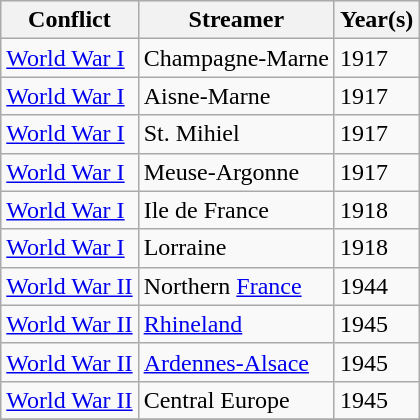<table class="wikitable" align="left">
<tr bgcolor="#efefef">
<th>Conflict</th>
<th>Streamer</th>
<th>Year(s)</th>
</tr>
<tr>
<td><a href='#'>World War I</a></td>
<td>Champagne-Marne</td>
<td>1917</td>
</tr>
<tr>
<td><a href='#'>World War I</a></td>
<td>Aisne-Marne</td>
<td>1917</td>
</tr>
<tr>
<td><a href='#'>World War I</a></td>
<td>St. Mihiel</td>
<td>1917</td>
</tr>
<tr>
<td><a href='#'>World War I</a></td>
<td>Meuse-Argonne</td>
<td>1917</td>
</tr>
<tr>
<td><a href='#'>World War I</a></td>
<td>Ile de France</td>
<td>1918</td>
</tr>
<tr>
<td><a href='#'>World War I</a></td>
<td>Lorraine</td>
<td>1918</td>
</tr>
<tr>
<td><a href='#'>World War II</a></td>
<td>Northern <a href='#'>France</a></td>
<td>1944</td>
</tr>
<tr>
<td><a href='#'>World War II</a></td>
<td><a href='#'>Rhineland</a></td>
<td>1945</td>
</tr>
<tr>
<td><a href='#'>World War II</a></td>
<td><a href='#'>Ardennes-Alsace</a></td>
<td>1945</td>
</tr>
<tr>
<td><a href='#'>World War II</a></td>
<td>Central Europe</td>
<td>1945</td>
</tr>
<tr>
</tr>
</table>
